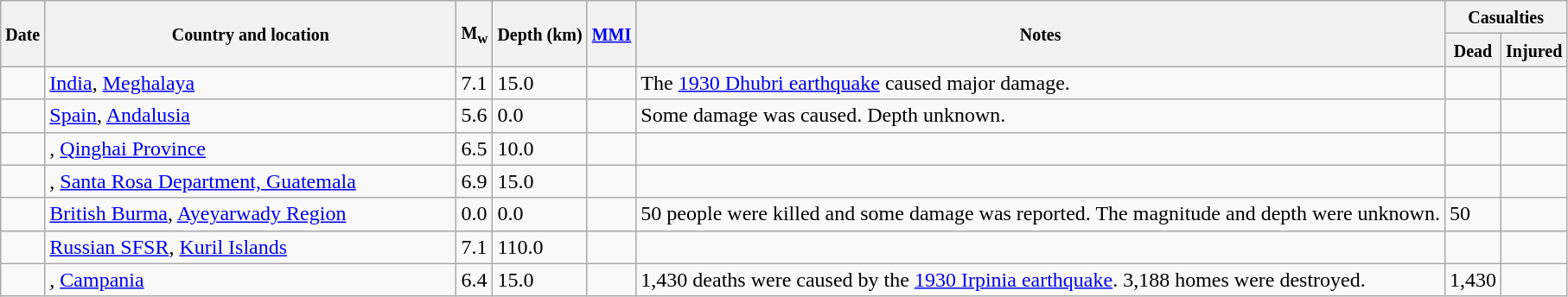<table class="wikitable sortable sort-under" style="border:1px black; margin-left:1em;">
<tr>
<th rowspan="2"><small>Date</small></th>
<th rowspan="2" style="width: 310px"><small>Country and location</small></th>
<th rowspan="2"><small>M<sub>w</sub></small></th>
<th rowspan="2"><small>Depth (km)</small></th>
<th rowspan="2"><small><a href='#'>MMI</a></small></th>
<th rowspan="2" class="unsortable"><small>Notes</small></th>
<th colspan="2"><small>Casualties</small></th>
</tr>
<tr>
<th><small>Dead</small></th>
<th><small>Injured</small></th>
</tr>
<tr>
<td></td>
<td> <a href='#'>India</a>, <a href='#'>Meghalaya</a></td>
<td>7.1</td>
<td>15.0</td>
<td></td>
<td>The <a href='#'>1930 Dhubri earthquake</a> caused major damage.</td>
<td></td>
<td></td>
</tr>
<tr>
<td></td>
<td> <a href='#'>Spain</a>, <a href='#'>Andalusia</a></td>
<td>5.6</td>
<td>0.0</td>
<td></td>
<td>Some damage was caused. Depth unknown.</td>
<td></td>
<td></td>
</tr>
<tr>
<td></td>
<td>, <a href='#'>Qinghai Province</a></td>
<td>6.5</td>
<td>10.0</td>
<td></td>
<td></td>
<td></td>
<td></td>
</tr>
<tr>
<td></td>
<td>, <a href='#'>Santa Rosa Department, Guatemala</a></td>
<td>6.9</td>
<td>15.0</td>
<td></td>
<td></td>
<td></td>
<td></td>
</tr>
<tr>
<td></td>
<td> <a href='#'>British Burma</a>, <a href='#'>Ayeyarwady Region</a></td>
<td>0.0</td>
<td>0.0</td>
<td></td>
<td>50 people were killed and some damage was reported. The magnitude and depth were unknown.</td>
<td>50</td>
<td></td>
</tr>
<tr>
<td></td>
<td> <a href='#'>Russian SFSR</a>, <a href='#'>Kuril Islands</a></td>
<td>7.1</td>
<td>110.0</td>
<td></td>
<td></td>
<td></td>
<td></td>
</tr>
<tr>
<td></td>
<td>, <a href='#'>Campania</a></td>
<td>6.4</td>
<td>15.0</td>
<td></td>
<td>1,430 deaths were caused by the <a href='#'>1930 Irpinia earthquake</a>. 3,188 homes were destroyed.</td>
<td>1,430</td>
<td></td>
</tr>
</table>
